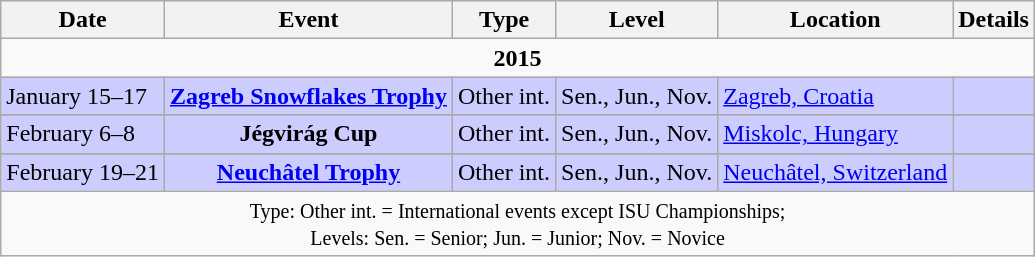<table class="wikitable">
<tr>
<th>Date</th>
<th>Event</th>
<th>Type</th>
<th>Level</th>
<th>Location</th>
<th>Details</th>
</tr>
<tr>
<td colspan=7 align=center><strong>2015</strong></td>
</tr>
<tr bgcolor=CCCCFF>
<td>January 15–17</td>
<td align="center"><strong><a href='#'>Zagreb Snowflakes Trophy</a></strong></td>
<td>Other int.</td>
<td>Sen., Jun., Nov.</td>
<td><a href='#'>Zagreb, Croatia</a></td>
<td align="center"></td>
</tr>
<tr>
</tr>
<tr bgcolor=CCCCFF>
<td>February 6–8</td>
<td align="center"><strong>Jégvirág Cup</strong></td>
<td>Other int.</td>
<td>Sen., Jun., Nov.</td>
<td><a href='#'>Miskolc, Hungary</a></td>
<td></td>
</tr>
<tr>
</tr>
<tr bgcolor=CCCCFF>
<td>February 19–21</td>
<td align="center"><strong><a href='#'>Neuchâtel Trophy</a></strong></td>
<td>Other int.</td>
<td>Sen., Jun., Nov.</td>
<td><a href='#'>Neuchâtel, Switzerland</a></td>
<td align="center"></td>
</tr>
<tr>
<td colspan=7 align=center><small>Type: Other int. = International events except ISU Championships; <br> Levels: Sen. = Senior; Jun. = Junior; Nov. = Novice</small></td>
</tr>
</table>
